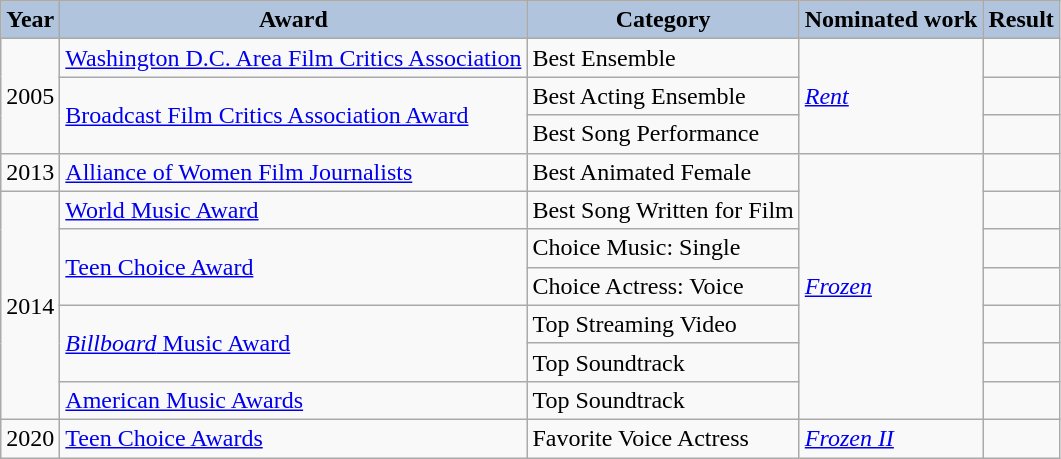<table class="wikitable">
<tr style="text-align:center;">
<th style="background:#B0C4DE">Year</th>
<th style="background:#B0C4DE">Award</th>
<th style="background:#B0C4DE">Category</th>
<th style="background:#B0C4DE">Nominated work</th>
<th style="background:#B0C4DE">Result</th>
</tr>
<tr>
<td rowspan="3">2005</td>
<td><a href='#'>Washington D.C. Area Film Critics Association</a></td>
<td>Best Ensemble</td>
<td rowspan="3"><em><a href='#'>Rent</a></em></td>
<td></td>
</tr>
<tr>
<td rowspan="2"><a href='#'>Broadcast Film Critics Association Award</a></td>
<td>Best Acting Ensemble</td>
<td></td>
</tr>
<tr>
<td>Best Song Performance</td>
<td></td>
</tr>
<tr>
<td>2013</td>
<td><a href='#'>Alliance of Women Film Journalists</a></td>
<td>Best Animated Female</td>
<td rowspan="7"><em><a href='#'>Frozen</a></em></td>
<td></td>
</tr>
<tr>
<td rowspan="6">2014</td>
<td><a href='#'>World Music Award</a></td>
<td>Best Song Written for Film</td>
<td></td>
</tr>
<tr>
<td rowspan="2"><a href='#'>Teen Choice Award</a></td>
<td>Choice Music: Single</td>
<td></td>
</tr>
<tr>
<td>Choice Actress: Voice</td>
<td></td>
</tr>
<tr>
<td rowspan="2"><a href='#'><em>Billboard</em> Music Award</a></td>
<td>Top Streaming Video</td>
<td></td>
</tr>
<tr>
<td>Top Soundtrack</td>
<td></td>
</tr>
<tr>
<td><a href='#'>American Music Awards</a></td>
<td>Top Soundtrack</td>
<td></td>
</tr>
<tr>
<td>2020</td>
<td><a href='#'>Teen Choice Awards</a></td>
<td>Favorite Voice Actress</td>
<td><em><a href='#'>Frozen II</a></em></td>
<td></td>
</tr>
</table>
